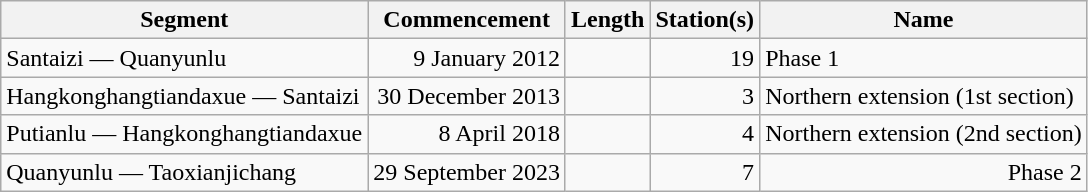<table class="wikitable" style="border-collapse: collapse; text-align: right;">
<tr>
<th>Segment</th>
<th>Commencement</th>
<th>Length</th>
<th>Station(s)</th>
<th>Name</th>
</tr>
<tr>
<td style="text-align: left;">Santaizi — Quanyunlu</td>
<td>9 January 2012</td>
<td></td>
<td>19</td>
<td style="text-align: left;">Phase 1</td>
</tr>
<tr>
<td style="text-align: left;">Hangkonghangtiandaxue — Santaizi</td>
<td>30 December 2013</td>
<td></td>
<td>3</td>
<td style="text-align: left;">Northern extension (1st section)</td>
</tr>
<tr>
<td style="text-align: left;">Putianlu — Hangkonghangtiandaxue</td>
<td>8 April 2018</td>
<td></td>
<td>4</td>
<td>Northern extension (2nd section)</td>
</tr>
<tr>
<td style="text-align: left;">Quanyunlu — Taoxianjichang</td>
<td>29 September 2023</td>
<td></td>
<td>7</td>
<td>Phase 2</td>
</tr>
</table>
